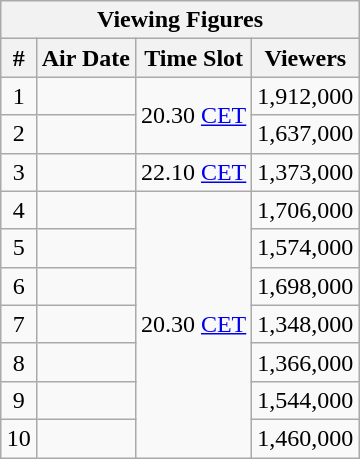<table class="wikitable sortable" style="margin:auto; margin:auto;">
<tr>
<th colspan="4">Viewing Figures</th>
</tr>
<tr>
<th style="text-align: center">#</th>
<th style="text-align: center">Air Date</th>
<th style="text-align: center">Time Slot</th>
<th style="text-align: center">Viewers</th>
</tr>
<tr>
<td style="text-align: center">1</td>
<td style="text-align: center"></td>
<td rowspan="2" style="text-align:center">20.30 <a href='#'>CET</a></td>
<td style="text-align: center">1,912,000</td>
</tr>
<tr>
<td style="text-align: center">2</td>
<td style="text-align: center"></td>
<td style="text-align: center">1,637,000</td>
</tr>
<tr>
<td style="text-align: center">3</td>
<td style="text-align: center"></td>
<td style="text-align:center">22.10 <a href='#'>CET</a></td>
<td style="text-align: center">1,373,000</td>
</tr>
<tr>
<td style="text-align: center">4</td>
<td style="text-align: center"></td>
<td rowspan="7" style="text-align:center">20.30 <a href='#'>CET</a></td>
<td style="text-align: center">1,706,000</td>
</tr>
<tr>
<td style="text-align: center">5</td>
<td style="text-align: center"></td>
<td style="text-align: center">1,574,000</td>
</tr>
<tr>
<td style="text-align: center">6</td>
<td style="text-align: center"></td>
<td style="text-align: center">1,698,000</td>
</tr>
<tr>
<td style="text-align: center">7</td>
<td style="text-align: center"></td>
<td style="text-align: center">1,348,000</td>
</tr>
<tr>
<td style="text-align: center">8</td>
<td style="text-align: center"></td>
<td style="text-align: center">1,366,000</td>
</tr>
<tr>
<td style="text-align: center">9</td>
<td style="text-align: center"></td>
<td style="text-align: center">1,544,000</td>
</tr>
<tr>
<td style="text-align: center">10</td>
<td style="text-align: center"></td>
<td style="text-align: center">1,460,000</td>
</tr>
</table>
